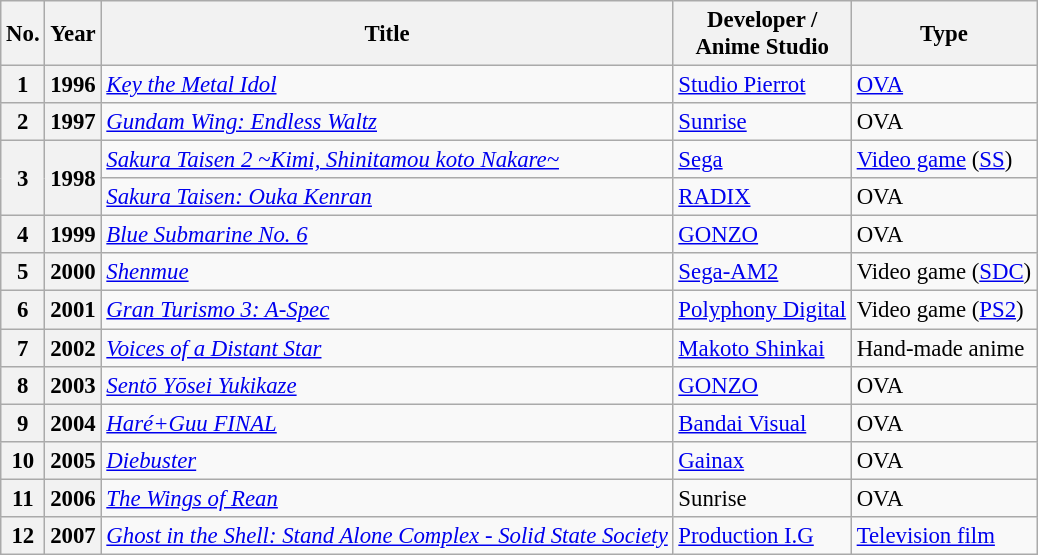<table class="wikitable" style="font-size: 95%;">
<tr>
<th>No.</th>
<th>Year</th>
<th>Title</th>
<th>Developer /<br>Anime Studio</th>
<th>Type</th>
</tr>
<tr>
<th>1</th>
<th>1996</th>
<td><em><a href='#'>Key the Metal Idol</a></em></td>
<td><a href='#'>Studio Pierrot</a></td>
<td><a href='#'>OVA</a></td>
</tr>
<tr>
<th>2</th>
<th>1997</th>
<td><em><a href='#'>Gundam Wing: Endless Waltz</a></em></td>
<td><a href='#'>Sunrise</a></td>
<td>OVA</td>
</tr>
<tr>
<th rowspan="2">3</th>
<th rowspan="2">1998</th>
<td><em><a href='#'>Sakura Taisen 2 ~Kimi, Shinitamou koto Nakare~</a></em></td>
<td><a href='#'>Sega</a></td>
<td><a href='#'>Video game</a> (<a href='#'>SS</a>)</td>
</tr>
<tr>
<td><em><a href='#'>Sakura Taisen: Ouka Kenran</a></em></td>
<td><a href='#'>RADIX</a></td>
<td>OVA</td>
</tr>
<tr>
<th>4</th>
<th>1999</th>
<td><em><a href='#'>Blue Submarine No. 6</a></em></td>
<td><a href='#'>GONZO</a></td>
<td>OVA</td>
</tr>
<tr>
<th>5</th>
<th>2000</th>
<td><em><a href='#'>Shenmue</a></em></td>
<td><a href='#'>Sega-AM2</a></td>
<td>Video game (<a href='#'>SDC</a>)</td>
</tr>
<tr>
<th>6</th>
<th>2001</th>
<td><em><a href='#'>Gran Turismo 3: A-Spec</a></em></td>
<td><a href='#'>Polyphony Digital</a></td>
<td>Video game (<a href='#'>PS2</a>)</td>
</tr>
<tr>
<th>7</th>
<th>2002</th>
<td><em><a href='#'>Voices of a Distant Star</a></em></td>
<td><a href='#'>Makoto Shinkai</a></td>
<td>Hand-made anime</td>
</tr>
<tr>
<th>8</th>
<th>2003</th>
<td><em><a href='#'>Sentō Yōsei Yukikaze</a></em></td>
<td><a href='#'>GONZO</a></td>
<td>OVA</td>
</tr>
<tr>
<th>9</th>
<th>2004</th>
<td><em><a href='#'>Haré+Guu FINAL</a></em></td>
<td><a href='#'>Bandai Visual</a></td>
<td>OVA</td>
</tr>
<tr>
<th>10</th>
<th>2005</th>
<td><em><a href='#'>Diebuster</a></em></td>
<td><a href='#'>Gainax</a></td>
<td>OVA</td>
</tr>
<tr>
<th>11</th>
<th>2006</th>
<td><em><a href='#'>The Wings of Rean</a></em></td>
<td>Sunrise</td>
<td>OVA</td>
</tr>
<tr>
<th>12</th>
<th>2007</th>
<td><em><a href='#'>Ghost in the Shell: Stand Alone Complex - Solid State Society</a></em></td>
<td><a href='#'>Production I.G</a></td>
<td><a href='#'>Television film</a></td>
</tr>
</table>
